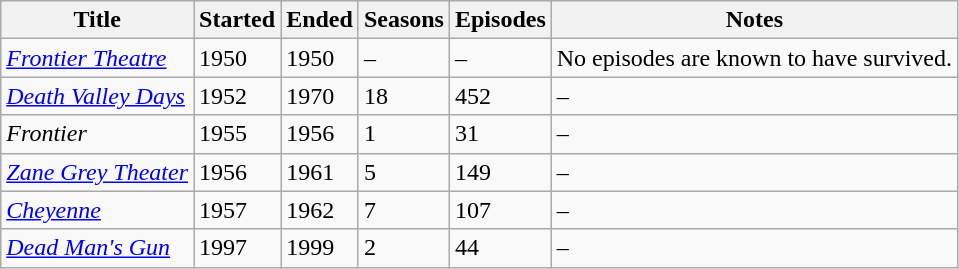<table class="wikitable sortable">
<tr>
<th>Title</th>
<th>Started</th>
<th>Ended</th>
<th>Seasons</th>
<th>Episodes</th>
<th>Notes</th>
</tr>
<tr>
<td><em><a href='#'>Frontier Theatre</a></em></td>
<td>1950</td>
<td>1950</td>
<td>–</td>
<td>–</td>
<td>No episodes are known to have survived.</td>
</tr>
<tr>
<td><em><a href='#'>Death Valley Days</a></em></td>
<td>1952</td>
<td>1970</td>
<td>18</td>
<td>452</td>
<td>–</td>
</tr>
<tr>
<td><em>Frontier</em></td>
<td>1955</td>
<td>1956</td>
<td>1</td>
<td>31</td>
<td>–</td>
</tr>
<tr>
<td><em><a href='#'>Zane Grey Theater</a></em></td>
<td>1956</td>
<td>1961</td>
<td>5</td>
<td>149</td>
<td>–</td>
</tr>
<tr>
<td><em><a href='#'>Cheyenne</a></em></td>
<td>1957</td>
<td>1962</td>
<td>7</td>
<td>107</td>
<td>–</td>
</tr>
<tr>
<td><em><a href='#'>Dead Man's Gun</a></em></td>
<td>1997</td>
<td>1999</td>
<td>2</td>
<td>44</td>
<td>–</td>
</tr>
</table>
